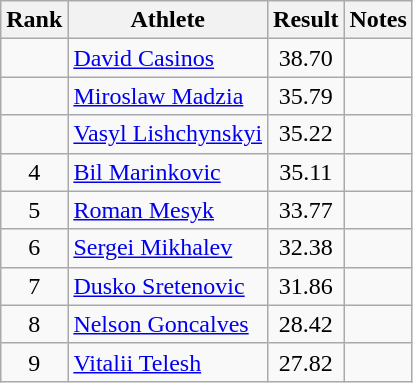<table class="wikitable sortable" style="text-align:center">
<tr>
<th>Rank</th>
<th>Athlete</th>
<th>Result</th>
<th>Notes</th>
</tr>
<tr>
<td></td>
<td style="text-align:left"><a href='#'>David Casinos</a><br></td>
<td>38.70</td>
<td></td>
</tr>
<tr>
<td></td>
<td style="text-align:left"><a href='#'>Miroslaw Madzia</a><br></td>
<td>35.79</td>
<td></td>
</tr>
<tr>
<td></td>
<td style="text-align:left"><a href='#'>Vasyl Lishchynskyi</a><br></td>
<td>35.22</td>
<td></td>
</tr>
<tr>
<td>4</td>
<td style="text-align:left"><a href='#'>Bil Marinkovic</a><br></td>
<td>35.11</td>
<td></td>
</tr>
<tr>
<td>5</td>
<td style="text-align:left"><a href='#'>Roman Mesyk</a><br></td>
<td>33.77</td>
<td></td>
</tr>
<tr>
<td>6</td>
<td style="text-align:left"><a href='#'>Sergei Mikhalev</a><br></td>
<td>32.38</td>
<td></td>
</tr>
<tr>
<td>7</td>
<td style="text-align:left"><a href='#'>Dusko Sretenovic</a><br></td>
<td>31.86</td>
<td></td>
</tr>
<tr>
<td>8</td>
<td style="text-align:left"><a href='#'>Nelson Goncalves</a><br></td>
<td>28.42</td>
<td></td>
</tr>
<tr>
<td>9</td>
<td style="text-align:left"><a href='#'>Vitalii Telesh</a><br></td>
<td>27.82</td>
<td></td>
</tr>
</table>
